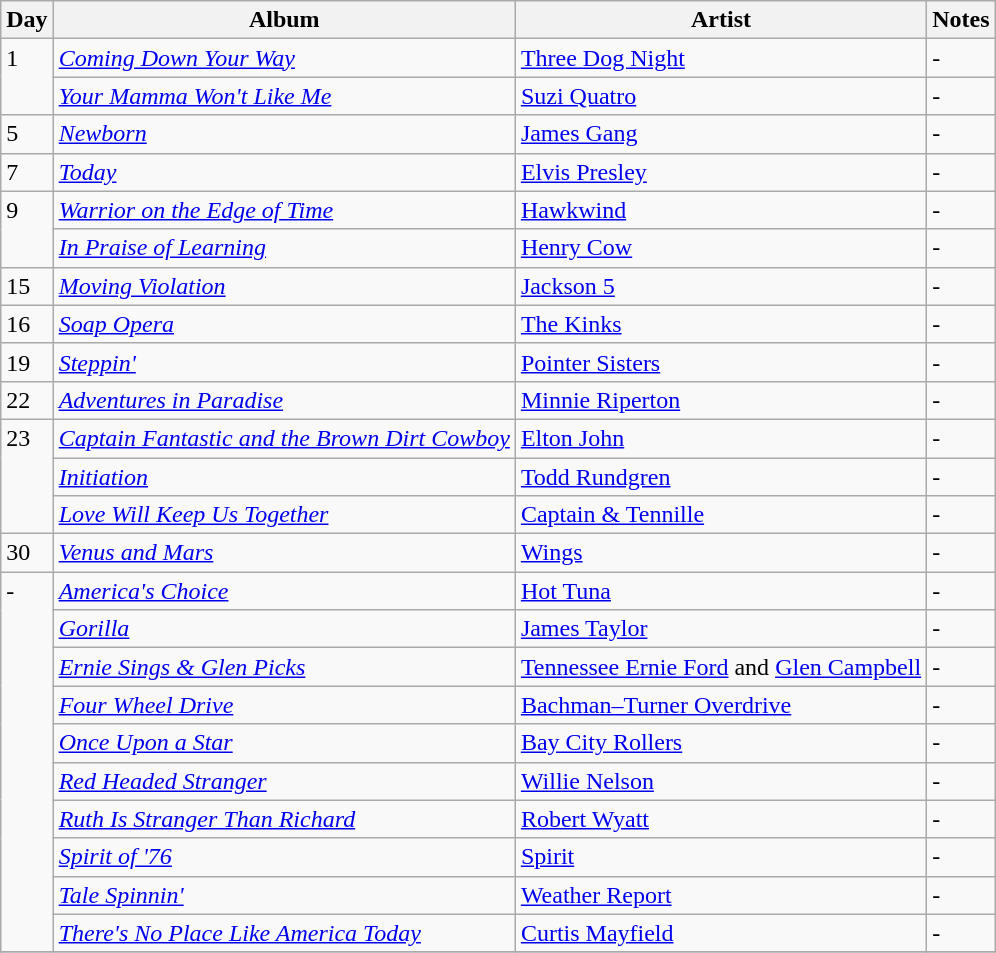<table class="wikitable">
<tr>
<th>Day</th>
<th>Album</th>
<th>Artist</th>
<th>Notes</th>
</tr>
<tr>
<td rowspan="2" valign="top">1</td>
<td><em><a href='#'>Coming Down Your Way</a></em></td>
<td><a href='#'>Three Dog Night</a></td>
<td>-</td>
</tr>
<tr>
<td><em><a href='#'>Your Mamma Won't Like Me</a></em></td>
<td><a href='#'>Suzi Quatro</a></td>
<td>-</td>
</tr>
<tr>
<td rowspan="1" valign="top">5</td>
<td><em><a href='#'>Newborn</a></em></td>
<td><a href='#'>James Gang</a></td>
<td>-</td>
</tr>
<tr>
<td rowspan="1" valign="top">7</td>
<td><em><a href='#'>Today</a></em></td>
<td><a href='#'>Elvis Presley</a></td>
<td>-</td>
</tr>
<tr>
<td rowspan="2" valign="top">9</td>
<td><em><a href='#'>Warrior on the Edge of Time</a></em></td>
<td><a href='#'>Hawkwind</a></td>
<td>-</td>
</tr>
<tr>
<td><em><a href='#'>In Praise of Learning</a></em></td>
<td><a href='#'>Henry Cow</a></td>
<td>-</td>
</tr>
<tr>
<td rowspan="1" valign="top">15</td>
<td><em><a href='#'>Moving Violation</a></em></td>
<td><a href='#'>Jackson 5</a></td>
<td>-</td>
</tr>
<tr>
<td rowspan="1" valign="top">16</td>
<td><em><a href='#'>Soap Opera</a></em></td>
<td><a href='#'>The Kinks</a></td>
<td>-</td>
</tr>
<tr>
<td rowspan="1" valign="top">19</td>
<td><em><a href='#'>Steppin'</a></em></td>
<td><a href='#'>Pointer Sisters</a></td>
<td>-</td>
</tr>
<tr>
<td rowspan="1" valign="top">22</td>
<td><em><a href='#'>Adventures in Paradise</a></em></td>
<td><a href='#'>Minnie Riperton</a></td>
<td>-</td>
</tr>
<tr>
<td rowspan="3" valign="top">23</td>
<td><em><a href='#'>Captain Fantastic and the Brown Dirt Cowboy</a></em></td>
<td><a href='#'>Elton John</a></td>
<td>-</td>
</tr>
<tr>
<td><em><a href='#'>Initiation</a></em></td>
<td><a href='#'>Todd Rundgren</a></td>
<td>-</td>
</tr>
<tr>
<td><em><a href='#'>Love Will Keep Us Together</a></em></td>
<td><a href='#'>Captain & Tennille</a></td>
<td>-</td>
</tr>
<tr>
<td rowspan="1" valign="top">30</td>
<td><em><a href='#'>Venus and Mars</a></em></td>
<td><a href='#'>Wings</a></td>
<td>-</td>
</tr>
<tr>
<td rowspan="10" valign="top">-</td>
<td><em><a href='#'>America's Choice</a></em></td>
<td><a href='#'>Hot Tuna</a></td>
<td>-</td>
</tr>
<tr>
<td><em><a href='#'>Gorilla</a></em></td>
<td><a href='#'>James Taylor</a></td>
<td>-</td>
</tr>
<tr>
<td><em><a href='#'>Ernie Sings & Glen Picks</a></em></td>
<td><a href='#'>Tennessee Ernie Ford</a> and <a href='#'>Glen Campbell</a></td>
<td>-</td>
</tr>
<tr>
<td><em><a href='#'>Four Wheel Drive</a></em></td>
<td><a href='#'>Bachman–Turner Overdrive</a></td>
<td>-</td>
</tr>
<tr>
<td><em><a href='#'>Once Upon a Star</a></em></td>
<td><a href='#'>Bay City Rollers</a></td>
<td>-</td>
</tr>
<tr>
<td><em><a href='#'>Red Headed Stranger</a></em></td>
<td><a href='#'>Willie Nelson</a></td>
<td>-</td>
</tr>
<tr>
<td><em><a href='#'>Ruth Is Stranger Than Richard</a></em></td>
<td><a href='#'>Robert Wyatt</a></td>
<td>-</td>
</tr>
<tr>
<td><em><a href='#'>Spirit of '76</a></em></td>
<td><a href='#'>Spirit</a></td>
<td>-</td>
</tr>
<tr>
<td><em><a href='#'>Tale Spinnin'</a></em></td>
<td><a href='#'>Weather Report</a></td>
<td>-</td>
</tr>
<tr>
<td><em><a href='#'>There's No Place Like America Today</a></em></td>
<td><a href='#'>Curtis Mayfield</a></td>
<td>-</td>
</tr>
<tr>
</tr>
</table>
